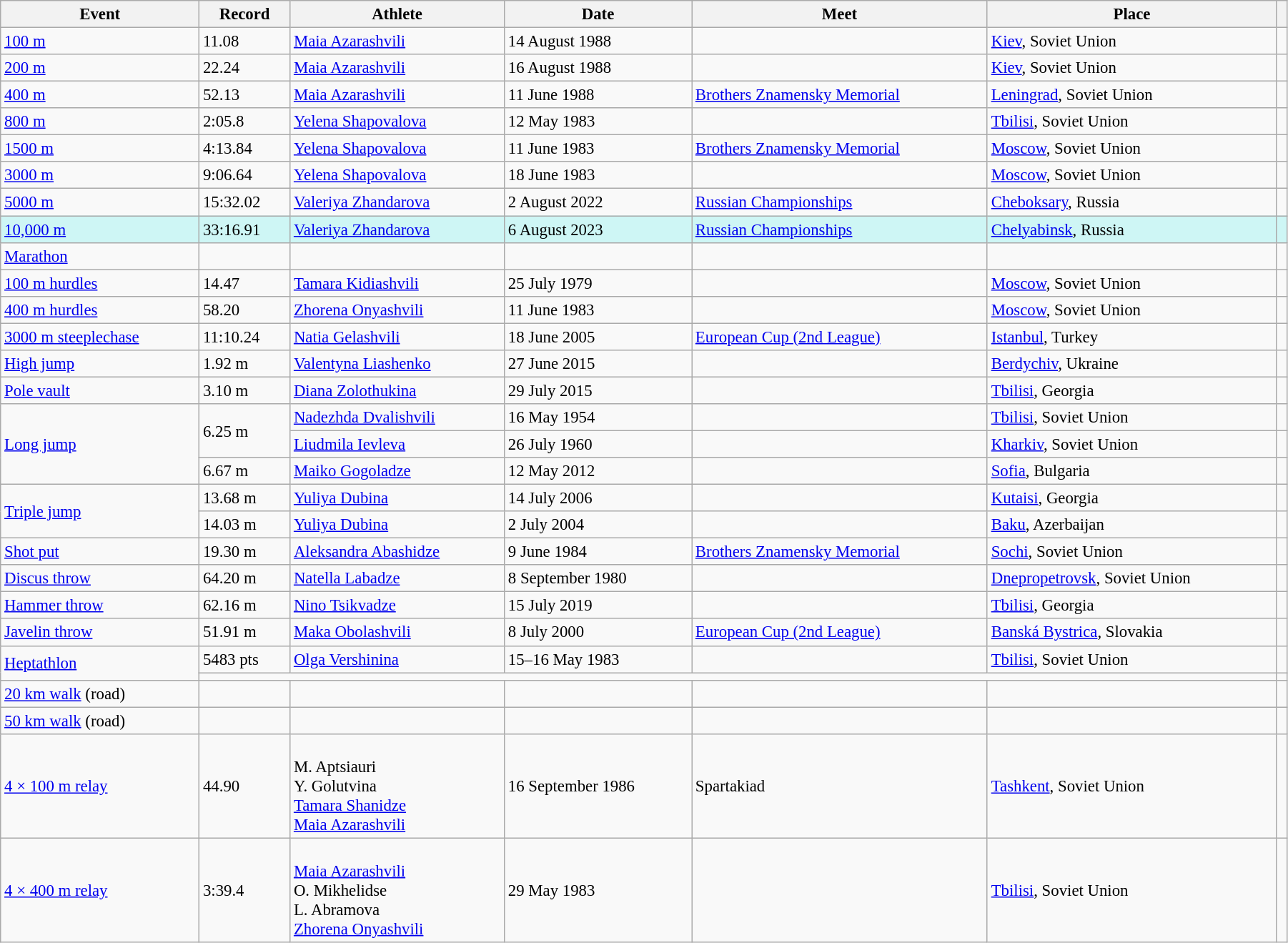<table class="wikitable" style="font-size:95%; width: 95%;">
<tr>
<th>Event</th>
<th>Record</th>
<th>Athlete</th>
<th>Date</th>
<th>Meet</th>
<th>Place</th>
<th></th>
</tr>
<tr>
<td><a href='#'>100 m</a></td>
<td>11.08 </td>
<td><a href='#'>Maia Azarashvili</a></td>
<td>14 August 1988</td>
<td></td>
<td><a href='#'>Kiev</a>, Soviet Union</td>
<td></td>
</tr>
<tr>
<td><a href='#'>200 m</a></td>
<td>22.24 </td>
<td><a href='#'>Maia Azarashvili</a></td>
<td>16 August 1988</td>
<td></td>
<td><a href='#'>Kiev</a>, Soviet Union</td>
<td></td>
</tr>
<tr>
<td><a href='#'>400 m</a></td>
<td>52.13</td>
<td><a href='#'>Maia Azarashvili</a></td>
<td>11 June 1988</td>
<td><a href='#'>Brothers Znamensky Memorial</a></td>
<td><a href='#'>Leningrad</a>, Soviet Union</td>
<td></td>
</tr>
<tr>
<td><a href='#'>800 m</a></td>
<td>2:05.8 </td>
<td><a href='#'>Yelena Shapovalova</a></td>
<td>12 May 1983</td>
<td></td>
<td><a href='#'>Tbilisi</a>, Soviet Union</td>
<td></td>
</tr>
<tr>
<td><a href='#'>1500 m</a></td>
<td>4:13.84</td>
<td><a href='#'>Yelena Shapovalova</a></td>
<td>11 June 1983</td>
<td><a href='#'>Brothers Znamensky Memorial</a></td>
<td><a href='#'>Moscow</a>, Soviet Union</td>
<td></td>
</tr>
<tr>
<td><a href='#'>3000 m</a></td>
<td>9:06.64</td>
<td><a href='#'>Yelena Shapovalova</a></td>
<td>18 June 1983</td>
<td></td>
<td><a href='#'>Moscow</a>, Soviet Union</td>
<td></td>
</tr>
<tr>
<td><a href='#'>5000 m</a></td>
<td>15:32.02</td>
<td><a href='#'>Valeriya Zhandarova</a></td>
<td>2 August 2022</td>
<td><a href='#'>Russian Championships</a></td>
<td><a href='#'>Cheboksary</a>, Russia</td>
<td></td>
</tr>
<tr bgcolor="#CEF6F5">
<td><a href='#'>10,000 m</a></td>
<td>33:16.91</td>
<td><a href='#'>Valeriya Zhandarova</a></td>
<td>6 August 2023</td>
<td><a href='#'>Russian Championships</a></td>
<td><a href='#'>Chelyabinsk</a>, Russia</td>
<td></td>
</tr>
<tr>
<td><a href='#'>Marathon</a></td>
<td></td>
<td></td>
<td></td>
<td></td>
<td></td>
<td></td>
</tr>
<tr>
<td><a href='#'>100 m hurdles</a></td>
<td>14.47</td>
<td><a href='#'>Tamara Kidiashvili</a></td>
<td>25 July 1979</td>
<td></td>
<td><a href='#'>Moscow</a>, Soviet Union</td>
<td></td>
</tr>
<tr>
<td><a href='#'>400 m hurdles</a></td>
<td>58.20</td>
<td><a href='#'>Zhorena Onyashvili</a></td>
<td>11 June 1983</td>
<td></td>
<td><a href='#'>Moscow</a>, Soviet Union</td>
<td></td>
</tr>
<tr>
<td><a href='#'>3000 m steeplechase</a></td>
<td>11:10.24</td>
<td><a href='#'>Natia Gelashvili</a></td>
<td>18 June 2005</td>
<td><a href='#'>European Cup (2nd League)</a></td>
<td><a href='#'>Istanbul</a>, Turkey</td>
<td></td>
</tr>
<tr>
<td><a href='#'>High jump</a></td>
<td>1.92 m</td>
<td><a href='#'>Valentyna Liashenko</a></td>
<td>27 June 2015</td>
<td></td>
<td><a href='#'>Berdychiv</a>, Ukraine</td>
<td></td>
</tr>
<tr>
<td><a href='#'>Pole vault</a></td>
<td>3.10 m</td>
<td><a href='#'>Diana Zolothukina</a></td>
<td>29 July 2015</td>
<td></td>
<td><a href='#'>Tbilisi</a>, Georgia</td>
<td></td>
</tr>
<tr>
<td rowspan=3><a href='#'>Long jump</a></td>
<td rowspan=2>6.25 m</td>
<td><a href='#'>Nadezhda Dvalishvili</a></td>
<td>16 May 1954</td>
<td></td>
<td><a href='#'>Tbilisi</a>, Soviet Union</td>
<td></td>
</tr>
<tr>
<td><a href='#'>Liudmila Ievleva</a></td>
<td>26 July 1960</td>
<td></td>
<td><a href='#'>Kharkiv</a>, Soviet Union</td>
<td></td>
</tr>
<tr>
<td>6.67 m  </td>
<td><a href='#'>Maiko Gogoladze</a></td>
<td>12 May 2012</td>
<td></td>
<td><a href='#'>Sofia</a>, Bulgaria</td>
<td></td>
</tr>
<tr>
<td rowspan=2><a href='#'>Triple jump</a></td>
<td>13.68 m </td>
<td><a href='#'>Yuliya Dubina</a></td>
<td>14 July 2006</td>
<td></td>
<td><a href='#'>Kutaisi</a>, Georgia</td>
<td></td>
</tr>
<tr>
<td>14.03 m   </td>
<td><a href='#'>Yuliya Dubina</a></td>
<td>2 July 2004</td>
<td></td>
<td><a href='#'>Baku</a>, Azerbaijan</td>
<td></td>
</tr>
<tr>
<td><a href='#'>Shot put</a></td>
<td>19.30 m</td>
<td><a href='#'>Aleksandra Abashidze</a></td>
<td>9 June 1984</td>
<td><a href='#'>Brothers Znamensky Memorial</a></td>
<td><a href='#'>Sochi</a>, Soviet Union</td>
<td></td>
</tr>
<tr>
<td><a href='#'>Discus throw</a></td>
<td>64.20 m</td>
<td><a href='#'>Natella Labadze</a></td>
<td>8 September 1980</td>
<td></td>
<td><a href='#'>Dnepropetrovsk</a>, Soviet Union</td>
<td></td>
</tr>
<tr>
<td><a href='#'>Hammer throw</a></td>
<td>62.16 m</td>
<td><a href='#'>Nino Tsikvadze</a></td>
<td>15 July 2019</td>
<td></td>
<td><a href='#'>Tbilisi</a>, Georgia </td>
<td></td>
</tr>
<tr>
<td><a href='#'>Javelin throw</a></td>
<td>51.91 m</td>
<td><a href='#'>Maka Obolashvili</a></td>
<td>8 July 2000</td>
<td><a href='#'>European Cup (2nd League)</a></td>
<td><a href='#'>Banská Bystrica</a>, Slovakia</td>
<td></td>
</tr>
<tr>
<td rowspan=2><a href='#'>Heptathlon</a></td>
<td>5483 pts </td>
<td><a href='#'>Olga Vershinina</a></td>
<td>15–16 May 1983</td>
<td></td>
<td><a href='#'>Tbilisi</a>, Soviet Union</td>
<td></td>
</tr>
<tr>
<td colspan=5></td>
<td></td>
</tr>
<tr>
<td><a href='#'>20 km walk</a> (road)</td>
<td></td>
<td></td>
<td></td>
<td></td>
<td></td>
<td></td>
</tr>
<tr>
<td><a href='#'>50 km walk</a> (road)</td>
<td></td>
<td></td>
<td></td>
<td></td>
<td></td>
<td></td>
</tr>
<tr>
<td><a href='#'>4 × 100 m relay</a></td>
<td>44.90</td>
<td><br>M. Aptsiauri<br>Y. Golutvina<br><a href='#'>Tamara Shanidze</a><br><a href='#'>Maia Azarashvili</a></td>
<td>16 September 1986</td>
<td>Spartakiad</td>
<td><a href='#'>Tashkent</a>, Soviet Union</td>
<td></td>
</tr>
<tr>
<td><a href='#'>4 × 400 m relay</a></td>
<td>3:39.4 </td>
<td><br><a href='#'>Maia Azarashvili</a><br>O. Mikhelidse<br>L. Abramova<br><a href='#'>Zhorena Onyashvili</a></td>
<td>29 May 1983</td>
<td></td>
<td><a href='#'>Tbilisi</a>, Soviet Union</td>
<td></td>
</tr>
</table>
